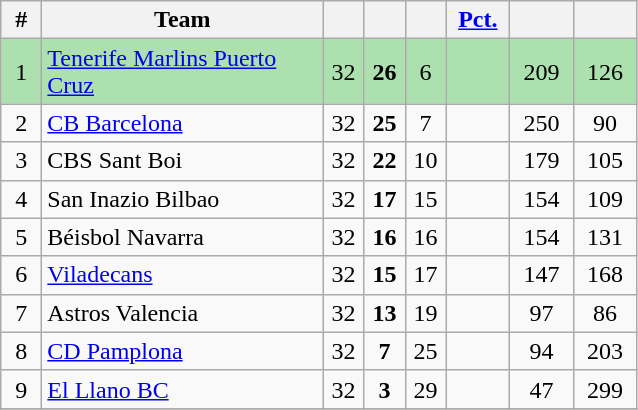<table class="wikitable" style="text-align:center;">
<tr>
<th width=20>#</th>
<th width=180>Team</th>
<th width=20></th>
<th width=20></th>
<th width=20></th>
<th width=35><a href='#'>Pct.</a></th>
<th width=35></th>
<th width=35></th>
</tr>
<tr style="background: #ACE1AF">
<td>1</td>
<td align=left><a href='#'>Tenerife Marlins Puerto Cruz</a></td>
<td>32</td>
<td><strong>26</strong></td>
<td>6</td>
<td></td>
<td>209</td>
<td>126</td>
</tr>
<tr>
<td>2</td>
<td align=left><a href='#'>CB Barcelona</a></td>
<td>32</td>
<td><strong>25</strong></td>
<td>7</td>
<td></td>
<td>250</td>
<td>90</td>
</tr>
<tr>
<td>3</td>
<td align=left>CBS Sant Boi</td>
<td>32</td>
<td><strong>22</strong></td>
<td>10</td>
<td></td>
<td>179</td>
<td>105</td>
</tr>
<tr>
<td>4</td>
<td align=left>San Inazio Bilbao</td>
<td>32</td>
<td><strong>17</strong></td>
<td>15</td>
<td></td>
<td>154</td>
<td>109</td>
</tr>
<tr>
<td>5</td>
<td align=left>Béisbol Navarra</td>
<td>32</td>
<td><strong>16</strong></td>
<td>16</td>
<td></td>
<td>154</td>
<td>131</td>
</tr>
<tr>
<td>6</td>
<td align=left><a href='#'>Viladecans</a></td>
<td>32</td>
<td><strong>15</strong></td>
<td>17</td>
<td></td>
<td>147</td>
<td>168</td>
</tr>
<tr>
<td>7</td>
<td align=left>Astros Valencia</td>
<td>32</td>
<td><strong>13</strong></td>
<td>19</td>
<td></td>
<td>97</td>
<td>86</td>
</tr>
<tr>
<td>8</td>
<td align=left><a href='#'>CD Pamplona</a></td>
<td>32</td>
<td><strong>7</strong></td>
<td>25</td>
<td></td>
<td>94</td>
<td>203</td>
</tr>
<tr>
<td>9</td>
<td align=left><a href='#'>El Llano BC</a></td>
<td>32</td>
<td><strong>3</strong></td>
<td>29</td>
<td></td>
<td>47</td>
<td>299</td>
</tr>
<tr>
</tr>
</table>
